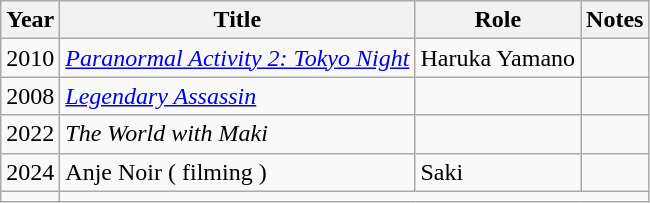<table class="wikitable sortable">
<tr>
<th>Year</th>
<th>Title</th>
<th>Role</th>
<th class="unsortable">Notes</th>
</tr>
<tr>
<td>2010</td>
<td><em><a href='#'>Paranormal Activity 2: Tokyo Night</a></em></td>
<td>Haruka Yamano</td>
<td></td>
</tr>
<tr>
<td>2008</td>
<td><em><a href='#'>Legendary Assassin</a></em></td>
<td></td>
<td></td>
</tr>
<tr>
<td>2022</td>
<td><em>The World with Maki</em></td>
<td></td>
<td></td>
</tr>
<tr>
<td>2024</td>
<td>Anje Noir ( filming )</td>
<td>Saki</td>
<td></td>
</tr>
<tr>
<td></td>
</tr>
</table>
